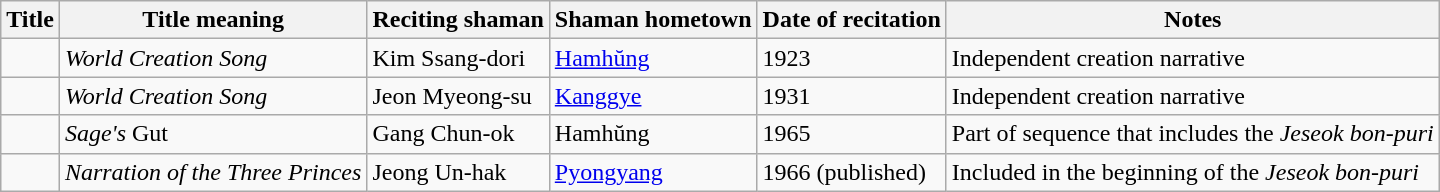<table class="wikitable">
<tr>
<th>Title</th>
<th>Title meaning</th>
<th>Reciting shaman</th>
<th>Shaman hometown</th>
<th>Date of recitation</th>
<th>Notes</th>
</tr>
<tr>
<td> </td>
<td><em>World Creation Song</em></td>
<td>Kim Ssang-dori</td>
<td><a href='#'>Hamhŭng</a></td>
<td>1923</td>
<td>Independent creation narrative</td>
</tr>
<tr>
<td> </td>
<td><em>World Creation Song</em></td>
<td>Jeon Myeong-su</td>
<td><a href='#'>Kanggye</a></td>
<td>1931</td>
<td>Independent creation narrative</td>
</tr>
<tr>
<td> </td>
<td><em>Sage's</em> Gut</td>
<td>Gang Chun-ok</td>
<td>Hamhŭng</td>
<td>1965</td>
<td>Part of sequence that includes the <em>Jeseok bon-puri</em></td>
</tr>
<tr>
<td> </td>
<td><em>Narration of the Three Princes</em></td>
<td>Jeong Un-hak</td>
<td><a href='#'>Pyongyang</a></td>
<td>1966 (published)</td>
<td>Included in the beginning of the <em>Jeseok bon-puri</em></td>
</tr>
</table>
